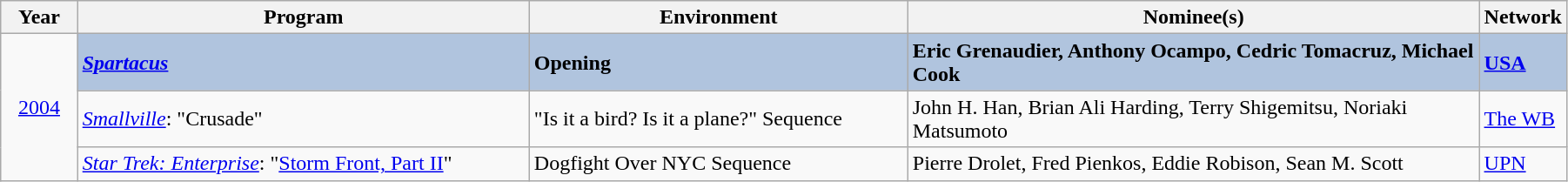<table class="wikitable" width="95%" cellpadding="5">
<tr>
<th width="5%">Year</th>
<th width="30%">Program</th>
<th width="25%">Environment</th>
<th width="38%">Nominee(s)</th>
<th width="5%">Network</th>
</tr>
<tr>
<td rowspan="3" style="text-align:center;"><a href='#'>2004</a><br></td>
<td style="background:#B0C4DE;"><strong><em><a href='#'>Spartacus</a></em></strong></td>
<td style="background:#B0C4DE;"><strong>Opening</strong></td>
<td style="background:#B0C4DE;"><strong>Eric Grenaudier, Anthony Ocampo, Cedric Tomacruz, Michael Cook</strong></td>
<td style="background:#B0C4DE;"><strong><a href='#'>USA</a></strong></td>
</tr>
<tr>
<td><em><a href='#'>Smallville</a></em>: "Crusade"</td>
<td>"Is it a bird? Is it a plane?" Sequence</td>
<td>John H. Han, Brian Ali Harding, Terry Shigemitsu, Noriaki Matsumoto</td>
<td><a href='#'>The WB</a></td>
</tr>
<tr>
<td><em><a href='#'>Star Trek: Enterprise</a></em>: "<a href='#'>Storm Front, Part II</a>"</td>
<td>Dogfight Over NYC Sequence</td>
<td>Pierre Drolet, Fred Pienkos, Eddie Robison, Sean M. Scott</td>
<td><a href='#'>UPN</a></td>
</tr>
</table>
